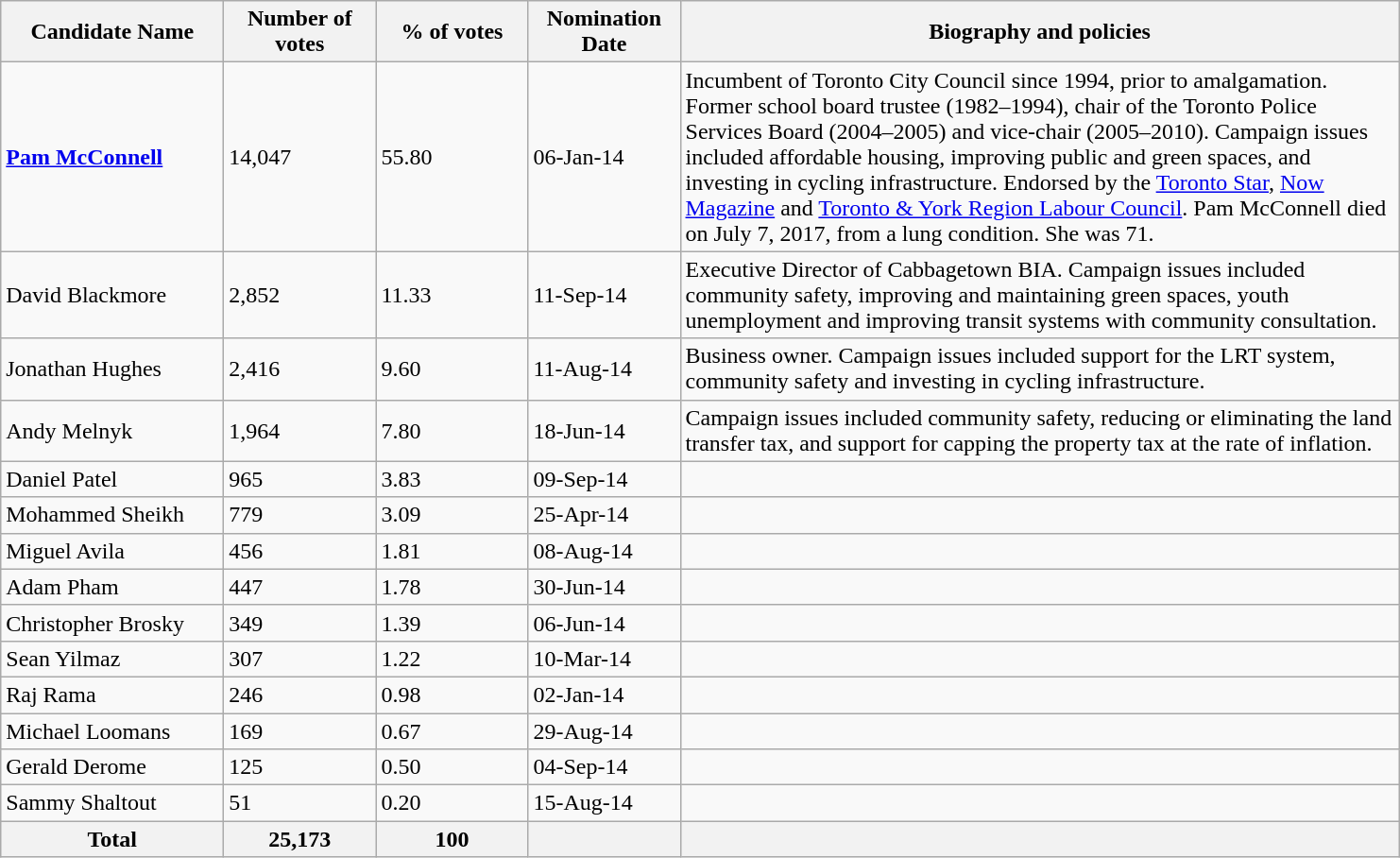<table class="wikitable">
<tr>
<th scope="col" style="width: 150px;">Candidate Name</th>
<th scope="col" style="width: 100px;">Number of votes</th>
<th scope="col" style="width: 100px;">% of votes</th>
<th scope="col" style="width: 100px;">Nomination Date</th>
<th scope="col" style="width: 500px;">Biography and policies</th>
</tr>
<tr>
<td><strong><a href='#'>Pam McConnell</a></strong></td>
<td>14,047</td>
<td>55.80</td>
<td>06-Jan-14</td>
<td>Incumbent of Toronto City Council since 1994, prior to amalgamation. Former school board trustee (1982–1994), chair of the Toronto Police Services Board (2004–2005) and vice-chair (2005–2010). Campaign issues included affordable housing, improving public and green spaces, and investing in cycling infrastructure. Endorsed by the <a href='#'>Toronto Star</a>, <a href='#'>Now Magazine</a> and <a href='#'>Toronto & York Region Labour Council</a>. Pam McConnell died on July 7, 2017, from a lung condition. She was 71.</td>
</tr>
<tr>
<td>David Blackmore</td>
<td>2,852</td>
<td>11.33</td>
<td>11-Sep-14</td>
<td>Executive Director of Cabbagetown BIA. Campaign issues included community safety, improving and maintaining green spaces, youth unemployment and improving transit systems with community consultation.</td>
</tr>
<tr>
<td>Jonathan Hughes</td>
<td>2,416</td>
<td>9.60</td>
<td>11-Aug-14</td>
<td>Business owner. Campaign issues included support for the LRT system, community safety and investing in cycling infrastructure.</td>
</tr>
<tr>
<td>Andy Melnyk</td>
<td>1,964</td>
<td>7.80</td>
<td>18-Jun-14</td>
<td>Campaign issues included community safety, reducing or eliminating the land transfer tax, and support for capping the property tax at the rate of inflation.</td>
</tr>
<tr>
<td>Daniel Patel</td>
<td>965</td>
<td>3.83</td>
<td>09-Sep-14</td>
<td></td>
</tr>
<tr>
<td>Mohammed Sheikh</td>
<td>779</td>
<td>3.09</td>
<td>25-Apr-14</td>
<td></td>
</tr>
<tr>
<td>Miguel Avila</td>
<td>456</td>
<td>1.81</td>
<td>08-Aug-14</td>
<td></td>
</tr>
<tr>
<td>Adam Pham</td>
<td>447</td>
<td>1.78</td>
<td>30-Jun-14</td>
<td></td>
</tr>
<tr>
<td>Christopher Brosky</td>
<td>349</td>
<td>1.39</td>
<td>06-Jun-14</td>
<td></td>
</tr>
<tr>
<td>Sean Yilmaz</td>
<td>307</td>
<td>1.22</td>
<td>10-Mar-14</td>
<td></td>
</tr>
<tr>
<td>Raj Rama</td>
<td>246</td>
<td>0.98</td>
<td>02-Jan-14</td>
<td></td>
</tr>
<tr>
<td>Michael Loomans</td>
<td>169</td>
<td>0.67</td>
<td>29-Aug-14</td>
<td></td>
</tr>
<tr>
<td>Gerald Derome</td>
<td>125</td>
<td>0.50</td>
<td>04-Sep-14</td>
<td></td>
</tr>
<tr>
<td>Sammy Shaltout</td>
<td>51</td>
<td>0.20</td>
<td>15-Aug-14</td>
<td></td>
</tr>
<tr>
<th>Total</th>
<th>25,173</th>
<th>100</th>
<th></th>
<th></th>
</tr>
</table>
